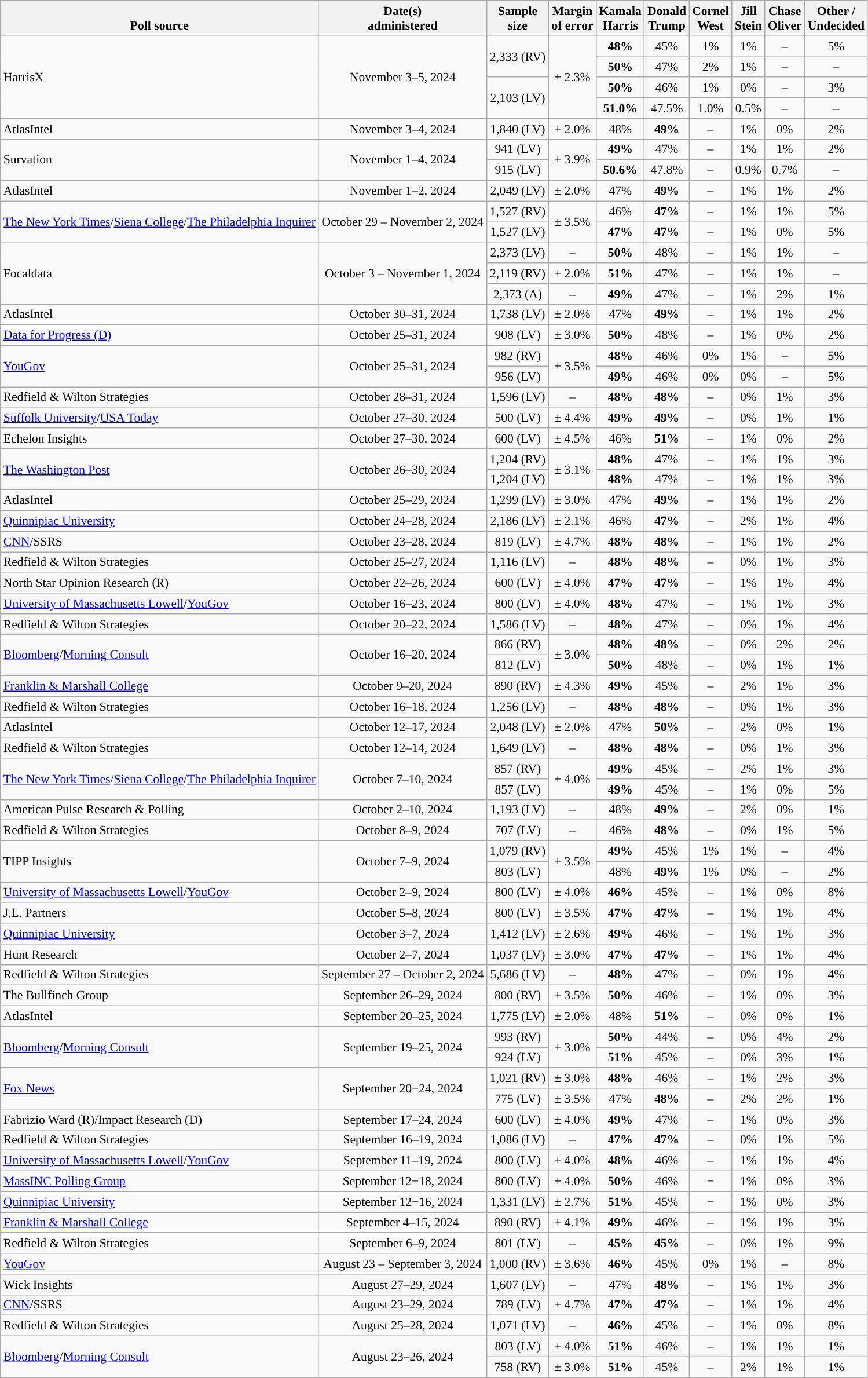<table class="wikitable sortable mw-datatable" style="font-size:90%;text-align:center;line-height:17px">
<tr valign=bottom>
<th>Poll source</th>
<th>Date(s)<br>administered</th>
<th>Sample<br>size</th>
<th>Margin<br>of error</th>
<th class="unsortable">Kamala<br>Harris<br></th>
<th class="unsortable">Donald<br>Trump<br></th>
<th class="unsortable">Cornel<br>West<br></th>
<th class="unsortable">Jill<br>Stein<br></th>
<th class="unsortable">Chase<br>Oliver<br></th>
<th class="unsortable">Other /<br>Undecided</th>
</tr>
<tr>
<td style="text-align:left;" rowspan="4">HarrisX</td>
<td rowspan="4">November 3–5, 2024</td>
<td rowspan="2">2,333 (RV)</td>
<td rowspan="4">± 2.3%</td>
<td style="background-color:"><strong>48%</strong></td>
<td>45%</td>
<td>1%</td>
<td>1%</td>
<td>–</td>
<td>5%</td>
</tr>
<tr>
<td style="background-color:"><strong>50%</strong></td>
<td>47%</td>
<td>2%</td>
<td>1%</td>
<td>–</td>
<td>–</td>
</tr>
<tr>
<td rowspan="2">2,103 (LV)</td>
<td style="background-color:"><strong>50%</strong></td>
<td>46%</td>
<td>1%</td>
<td>0%</td>
<td>–</td>
<td>3%</td>
</tr>
<tr>
<td style="background-color:"><strong>51.0%</strong></td>
<td>47.5%</td>
<td>1.0%</td>
<td>0.5%</td>
<td>–</td>
<td>–</td>
</tr>
<tr>
<td style="text-align:left;">AtlasIntel</td>
<td data-sort-value="2024-11-04">November 3–4, 2024</td>
<td>1,840 (LV)</td>
<td>± 2.0%</td>
<td>48%</td>
<td style="background-color:"><strong>49%</strong></td>
<td>–</td>
<td>1%</td>
<td>0%</td>
<td>2%</td>
</tr>
<tr>
<td style="text-align:left;" rowspan="2">Survation</td>
<td rowspan="2">November 1–4, 2024</td>
<td>941 (LV)</td>
<td rowspan="2">± 3.9%</td>
<td style="color:black;background-color:"><strong>49%</strong></td>
<td>47%</td>
<td>–</td>
<td>1%</td>
<td>1%</td>
<td>2%</td>
</tr>
<tr>
<td>915 (LV)</td>
<td style="color:black;background-color:"><strong>50.6%</strong></td>
<td>47.8%</td>
<td>–</td>
<td>0.9%</td>
<td>0.7%</td>
<td>–</td>
</tr>
<tr>
<td style="text-align:left;">AtlasIntel</td>
<td data-sort-value="2024-11-02">November 1–2, 2024</td>
<td>2,049 (LV)</td>
<td>± 2.0%</td>
<td>47%</td>
<td style="background-color:"><strong>49%</strong></td>
<td>–</td>
<td>1%</td>
<td>1%</td>
<td>2%</td>
</tr>
<tr>
<td style="text-align:left;" rowspan="2"><a href='#'>The New York Times</a>/<a href='#'>Siena College</a>/<a href='#'>The Philadelphia Inquirer</a></td>
<td rowspan="2">October 29 – November 2, 2024</td>
<td>1,527 (RV)</td>
<td rowspan="2">± 3.5%</td>
<td>46%</td>
<td style="background-color:"><strong>47%</strong></td>
<td>–</td>
<td>1%</td>
<td>1%</td>
<td>5%</td>
</tr>
<tr>
<td>1,527 (LV)</td>
<td><strong>47%</strong></td>
<td><strong>47%</strong></td>
<td>–</td>
<td>1%</td>
<td>0%</td>
<td>5%</td>
</tr>
<tr>
<td style="text-align:left;" rowspan="3">Focaldata</td>
<td rowspan="3">October 3 – November 1, 2024</td>
<td>2,373 (LV)</td>
<td>–</td>
<td style="background-color:"><strong>50%</strong></td>
<td>48%</td>
<td>–</td>
<td>1%</td>
<td>1%</td>
<td>–</td>
</tr>
<tr>
<td>2,119 (RV)</td>
<td>± 2.0%</td>
<td style="background-color:"><strong>51%</strong></td>
<td>47%</td>
<td>–</td>
<td>1%</td>
<td>1%</td>
<td>–</td>
</tr>
<tr>
<td>2,373 (A)</td>
<td>–</td>
<td style="background-color:"><strong>49%</strong></td>
<td>47%</td>
<td>–</td>
<td>1%</td>
<td>2%</td>
<td>1%</td>
</tr>
<tr>
<td style="text-align:left;">AtlasIntel</td>
<td data-sort-value="2024-10-29">October 30–31, 2024</td>
<td>1,738 (LV)</td>
<td>± 2.0%</td>
<td>47%</td>
<td style="background-color:"><strong>49%</strong></td>
<td>–</td>
<td>1%</td>
<td>1%</td>
<td>2%</td>
</tr>
<tr>
<td style="text-align:left;"><a href='#'>Data for Progress (D)</a></td>
<td data-sort-value="2024-10-31">October 25–31, 2024</td>
<td>908 (LV)</td>
<td>± 3.0%</td>
<td style="color:black;background-color:"><strong>50%</strong></td>
<td>48%</td>
<td>–</td>
<td>1%</td>
<td>0%</td>
<td>2%</td>
</tr>
<tr>
<td style="text-align:left;" rowspan="2"><a href='#'>YouGov</a></td>
<td rowspan="2">October 25–31, 2024</td>
<td>982 (RV)</td>
<td rowspan="2">± 3.5%</td>
<td style="color:black;background-color:"><strong>48%</strong></td>
<td>46%</td>
<td>0%</td>
<td>1%</td>
<td>–</td>
<td>5%</td>
</tr>
<tr>
<td>956 (LV)</td>
<td style="color:black;background-color:"><strong>49%</strong></td>
<td>46%</td>
<td>0%</td>
<td>0%</td>
<td>–</td>
<td>5%</td>
</tr>
<tr>
<td style="text-align:left;">Redfield & Wilton Strategies</td>
<td data-sort-value="2024-10-31">October 28–31, 2024</td>
<td>1,596 (LV)</td>
<td>–</td>
<td><strong>48%</strong></td>
<td><strong>48%</strong></td>
<td>–</td>
<td>0%</td>
<td>1%</td>
<td>3%</td>
</tr>
<tr>
<td style="text-align:left;"><a href='#'>Suffolk University</a>/<a href='#'>USA Today</a></td>
<td data-sort-value="2024-10-30">October 27–30, 2024</td>
<td>500 (LV)</td>
<td>± 4.4%</td>
<td><strong>49%</strong></td>
<td><strong>49%</strong></td>
<td>–</td>
<td>0%</td>
<td>1%</td>
<td>1%</td>
</tr>
<tr>
<td style="text-align:left;">Echelon Insights</td>
<td data-sort-value="2024-10-30">October 27–30, 2024</td>
<td>600 (LV)</td>
<td>± 4.5%</td>
<td>46%</td>
<td style="background-color:"><strong>51%</strong></td>
<td>–</td>
<td>1%</td>
<td>0%</td>
<td>2%</td>
</tr>
<tr>
<td style="text-align:left;" rowspan="2"><a href='#'>The Washington Post</a></td>
<td rowspan="2">October 26–30, 2024</td>
<td>1,204 (RV)</td>
<td rowspan="2">± 3.1%</td>
<td style="color:black;background-color:"><strong>48%</strong></td>
<td>47%</td>
<td>–</td>
<td>1%</td>
<td>1%</td>
<td>3%</td>
</tr>
<tr>
<td>1,204 (LV)</td>
<td style="color:black;background-color:"><strong>48%</strong></td>
<td>47%</td>
<td>–</td>
<td>1%</td>
<td>1%</td>
<td>3%</td>
</tr>
<tr>
<td style="text-align:left;">AtlasIntel</td>
<td data-sort-value="2024-10-29">October 25–29, 2024</td>
<td>1,299 (LV)</td>
<td>± 3.0%</td>
<td>47%</td>
<td style="background-color:"><strong>49%</strong></td>
<td>–</td>
<td>1%</td>
<td>1%</td>
<td>2%</td>
</tr>
<tr>
<td style="text-align:left;"><a href='#'>Quinnipiac University</a></td>
<td data-sort-value="2024-10-28">October 24–28, 2024</td>
<td>2,186 (LV)</td>
<td>± 2.1%</td>
<td>46%</td>
<td style="background-color:"><strong>47%</strong></td>
<td>–</td>
<td>2%</td>
<td>1%</td>
<td>4%</td>
</tr>
<tr>
<td style="text-align:left;"><a href='#'>CNN</a>/SSRS</td>
<td data-sort-value="2024-10-28">October 23–28, 2024</td>
<td>819 (LV)</td>
<td>± 4.7%</td>
<td><strong>48%</strong></td>
<td><strong>48%</strong></td>
<td>–</td>
<td>1%</td>
<td>1%</td>
<td>2%</td>
</tr>
<tr>
<td style="text-align:left;">Redfield & Wilton Strategies</td>
<td data-sort-value="2024-10-27">October 25–27, 2024</td>
<td>1,116 (LV)</td>
<td>–</td>
<td><strong>48%</strong></td>
<td><strong>48%</strong></td>
<td>–</td>
<td>0%</td>
<td>1%</td>
<td>3%</td>
</tr>
<tr>
<td style="text-align:left;">North Star Opinion Research (R)</td>
<td data-sort-value="2024-10-26">October 22–26, 2024</td>
<td>600 (LV)</td>
<td>± 4.0%</td>
<td><strong>47%</strong></td>
<td><strong>47%</strong></td>
<td>–</td>
<td>1%</td>
<td>1%</td>
<td>4%</td>
</tr>
<tr>
<td style="text-align:left;"><a href='#'>University of Massachusetts Lowell</a>/<a href='#'>YouGov</a></td>
<td data-sort-value="2024-10-23">October 16–23, 2024</td>
<td>800 (LV)</td>
<td>± 4.0%</td>
<td style="color:black;background-color:"><strong>48%</strong></td>
<td>47%</td>
<td>–</td>
<td>1%</td>
<td>1%</td>
<td>3%</td>
</tr>
<tr>
<td style="text-align:left;">Redfield & Wilton Strategies</td>
<td data-sort-value="2024-10-22">October 20–22, 2024</td>
<td>1,586 (LV)</td>
<td>–</td>
<td style="color:black;background-color:"><strong>48%</strong></td>
<td>47%</td>
<td>–</td>
<td>0%</td>
<td>1%</td>
<td>4%</td>
</tr>
<tr>
<td rowspan="2" style="text-align:left;"><a href='#'>Bloomberg</a>/<a href='#'>Morning Consult</a></td>
<td rowspan="2">October 16–20, 2024</td>
<td>866 (RV)</td>
<td rowspan="2">± 3.0%</td>
<td><strong>48%</strong></td>
<td><strong>48%</strong></td>
<td>–</td>
<td>0%</td>
<td>2%</td>
<td>2%</td>
</tr>
<tr>
<td>812 (LV)</td>
<td style="color:black;background-color:"><strong>50%</strong></td>
<td>48%</td>
<td>–</td>
<td>0%</td>
<td>1%</td>
<td>1%</td>
</tr>
<tr>
<td style="text-align:left;"><a href='#'>Franklin & Marshall College</a></td>
<td data-sort-value="2024-10-20">October 9–20, 2024</td>
<td>890 (RV)</td>
<td>± 4.3%</td>
<td style="color:black;background-color:"><strong>49%</strong></td>
<td>45%</td>
<td>–</td>
<td>2%</td>
<td>1%</td>
<td>3%</td>
</tr>
<tr>
<td style="text-align:left;">Redfield & Wilton Strategies</td>
<td data-sort-value="2024-10-18">October 16–18, 2024</td>
<td>1,256 (LV)</td>
<td>–</td>
<td><strong>48%</strong></td>
<td><strong>48%</strong></td>
<td>–</td>
<td>0%</td>
<td>1%</td>
<td>3%</td>
</tr>
<tr>
<td style="text-align:left;">AtlasIntel</td>
<td data-sort-value="2024-10-17">October 12–17, 2024</td>
<td>2,048 (LV)</td>
<td>± 2.0%</td>
<td>47%</td>
<td style="background-color:"><strong>50%</strong></td>
<td>–</td>
<td>2%</td>
<td>0%</td>
<td>1%</td>
</tr>
<tr>
<td style="text-align:left;">Redfield & Wilton Strategies</td>
<td data-sort-value="2024-10-14">October 12–14, 2024</td>
<td>1,649 (LV)</td>
<td>–</td>
<td><strong>48%</strong></td>
<td><strong>48%</strong></td>
<td>–</td>
<td>0%</td>
<td>1%</td>
<td>3%</td>
</tr>
<tr>
<td style="text-align:left;" rowspan="2"><a href='#'>The New York Times</a>/<a href='#'>Siena College</a>/<a href='#'>The Philadelphia Inquirer</a></td>
<td rowspan="2">October 7–10, 2024</td>
<td>857 (RV)</td>
<td rowspan="2">± 4.0%</td>
<td style="color:black;background-color:"><strong>49%</strong></td>
<td>45%</td>
<td>–</td>
<td>2%</td>
<td>1%</td>
<td>3%</td>
</tr>
<tr>
<td>857 (LV)</td>
<td style="color:black;background-color:"><strong>49%</strong></td>
<td>45%</td>
<td>–</td>
<td>1%</td>
<td>0%</td>
<td>5%</td>
</tr>
<tr>
<td style="text-align:left;">American Pulse Research & Polling</td>
<td data-sort-value="2024-10-10">October 2–10, 2024</td>
<td>1,193 (LV)</td>
<td>–</td>
<td>48%</td>
<td style="background-color:"><strong>49%</strong></td>
<td>–</td>
<td>2%</td>
<td>0%</td>
<td>1%</td>
</tr>
<tr>
<td style="text-align:left;">Redfield & Wilton Strategies</td>
<td data-sort-value="2024-10-09">October 8–9, 2024</td>
<td>707 (LV)</td>
<td>–</td>
<td>46%</td>
<td style="background-color:"><strong>48%</strong></td>
<td>–</td>
<td>0%</td>
<td>1%</td>
<td>5%</td>
</tr>
<tr>
<td style="text-align:left;" rowspan="2">TIPP Insights</td>
<td rowspan="2">October 7–9, 2024</td>
<td>1,079 (RV)</td>
<td rowspan="2">± 3.5%</td>
<td style="color:black;background-color:"><strong>49%</strong></td>
<td>45%</td>
<td>1%</td>
<td>1%</td>
<td>–</td>
<td>4%</td>
</tr>
<tr>
<td>803 (LV)</td>
<td>48%</td>
<td style="background-color:"><strong>49%</strong></td>
<td>1%</td>
<td>0%</td>
<td>–</td>
<td>2%</td>
</tr>
<tr>
<td style="text-align:left;"><a href='#'>University of Massachusetts Lowell</a>/<a href='#'>YouGov</a></td>
<td data-sort-value="2024-10-09">October 2–9, 2024</td>
<td>800 (LV)</td>
<td>± 4.0%</td>
<td style="color:black;background-color:"><strong>46%</strong></td>
<td>45%</td>
<td>–</td>
<td>1%</td>
<td>0%</td>
<td>8%</td>
</tr>
<tr>
<td style="text-align:left;">J.L. Partners</td>
<td data-sort-value="2024-10-08">October 5–8, 2024</td>
<td>800 (LV)</td>
<td>± 3.5%</td>
<td><strong>47%</strong></td>
<td><strong>47%</strong></td>
<td>–</td>
<td>1%</td>
<td>1%</td>
<td>4%</td>
</tr>
<tr>
<td style="text-align:left;"><a href='#'>Quinnipiac University</a></td>
<td data-sort-value="2024-10-07">October 3–7, 2024</td>
<td>1,412 (LV)</td>
<td>± 2.6%</td>
<td style="color:black;background-color:"><strong>49%</strong></td>
<td>46%</td>
<td>–</td>
<td>1%</td>
<td>1%</td>
<td>3%</td>
</tr>
<tr>
<td style="text-align:left;">Hunt Research</td>
<td data-sort-value="2024-10-07">October 2–7, 2024</td>
<td>1,037 (LV)</td>
<td>± 3.0%</td>
<td><strong>47%</strong></td>
<td><strong>47%</strong></td>
<td>–</td>
<td>1%</td>
<td>1%</td>
<td>4%</td>
</tr>
<tr>
<td style="text-align:left;">Redfield & Wilton Strategies</td>
<td data-sort-value="2024-10-02">September 27 – October 2, 2024</td>
<td>5,686 (LV)</td>
<td>–</td>
<td style="color:black;background-color:"><strong>48%</strong></td>
<td>47%</td>
<td>–</td>
<td>0%</td>
<td>1%</td>
<td>4%</td>
</tr>
<tr>
<td style="text-align:left;">The Bullfinch Group</td>
<td data-sort-value="2024-09-29">September 26–29, 2024</td>
<td>800 (RV)</td>
<td>± 3.5%</td>
<td style="color:black;background-color:"><strong>50%</strong></td>
<td>46%</td>
<td>–</td>
<td>1%</td>
<td>0%</td>
<td>3%</td>
</tr>
<tr>
<td style="text-align:left;">AtlasIntel</td>
<td data-sort-value="2024-09-25">September 20–25, 2024</td>
<td>1,775 (LV)</td>
<td>± 2.0%</td>
<td>48%</td>
<td style="background-color:"><strong>51%</strong></td>
<td>–</td>
<td>0%</td>
<td>0%</td>
<td>1%</td>
</tr>
<tr>
<td rowspan="2" style="text-align:left;"><a href='#'>Bloomberg</a>/<a href='#'>Morning Consult</a></td>
<td rowspan="2">September 19–25, 2024</td>
<td>993 (RV)</td>
<td rowspan="2">± 3.0%</td>
<td style="color:black;background-color:"><strong>50%</strong></td>
<td>44%</td>
<td>–</td>
<td>0%</td>
<td>4%</td>
<td>2%</td>
</tr>
<tr>
<td>924 (LV)</td>
<td style="color:black;background-color:"><strong>51%</strong></td>
<td>45%</td>
<td>–</td>
<td>0%</td>
<td>3%</td>
<td>1%</td>
</tr>
<tr>
<td style="text-align:left;" rowspan="2"><a href='#'>Fox News</a></td>
<td rowspan="2">September 20−24, 2024</td>
<td>1,021 (RV)</td>
<td>± 3.0%</td>
<td style="color:black;background-color:"><strong>48%</strong></td>
<td>46%</td>
<td>–</td>
<td>1%</td>
<td>2%</td>
<td>3%</td>
</tr>
<tr>
<td>775 (LV)</td>
<td>± 3.5%</td>
<td>47%</td>
<td style="background-color:"><strong>48%</strong></td>
<td>–</td>
<td>2%</td>
<td>2%</td>
<td>1%</td>
</tr>
<tr>
<td style="text-align:left;">Fabrizio Ward (R)/Impact Research (D)</td>
<td data-sort-value="2024-09-24">September 17–24, 2024</td>
<td>600 (LV)</td>
<td>± 4.0%</td>
<td style="color:black;background-color:"><strong>49%</strong></td>
<td>47%</td>
<td>–</td>
<td>1%</td>
<td>0%</td>
<td>3%</td>
</tr>
<tr>
<td style="text-align:left;">Redfield & Wilton Strategies</td>
<td data-sort-value="2024-09-19">September 16–19, 2024</td>
<td>1,086 (LV)</td>
<td>–</td>
<td><strong>47%</strong></td>
<td><strong>47%</strong></td>
<td>–</td>
<td>0%</td>
<td>1%</td>
<td>5%</td>
</tr>
<tr>
<td style="text-align:left;"><a href='#'>University of Massachusetts Lowell</a>/<a href='#'>YouGov</a></td>
<td data-sort-value="2024-09-19">September 11–19, 2024</td>
<td>800 (LV)</td>
<td>± 4.0%</td>
<td style="color:black;background-color:"><strong>48%</strong></td>
<td>46%</td>
<td>–</td>
<td>1%</td>
<td>1%</td>
<td>4%</td>
</tr>
<tr>
<td style="text-align:left;"><a href='#'>MassINC Polling Group</a></td>
<td data-sort-value="2024-09-18">September 12−18, 2024</td>
<td>800 (LV)</td>
<td>± 4.0%</td>
<td style="color:black;background-color:"><strong>50%</strong></td>
<td>46%</td>
<td>−</td>
<td>1%</td>
<td>0%</td>
<td>3%</td>
</tr>
<tr>
<td style="text-align:left;"><a href='#'>Quinnipiac University</a></td>
<td data-sort-value="2024-09-16">September 12−16, 2024</td>
<td>1,331 (LV)</td>
<td>± 2.7%</td>
<td style="color:black;background-color:"><strong>51%</strong></td>
<td>45%</td>
<td>−</td>
<td>1%</td>
<td>0%</td>
<td>3%</td>
</tr>
<tr>
<td style="text-align:left;"><a href='#'>Franklin & Marshall College</a></td>
<td data-sort-value="2024-09-15">September 4–15, 2024</td>
<td>890 (RV)</td>
<td>± 4.1%</td>
<td style="color:black;background-color:"><strong>49%</strong></td>
<td>46%</td>
<td>–</td>
<td>1%</td>
<td>1%</td>
<td>3%</td>
</tr>
<tr>
<td style="text-align:left;">Redfield & Wilton Strategies</td>
<td data-sort-value="2024-09-6">September 6–9, 2024</td>
<td>801 (LV)</td>
<td>–</td>
<td><strong>45%</strong></td>
<td><strong>45%</strong></td>
<td>–</td>
<td>0%</td>
<td>1%</td>
<td>9%</td>
</tr>
<tr>
<td style="text-align:left;"><a href='#'>YouGov</a></td>
<td data-sort-value="2024-09-03">August 23 – September 3, 2024</td>
<td>1,000 (RV)</td>
<td>± 3.6%</td>
<td style="color:black;background-color:"><strong>46%</strong></td>
<td>45%</td>
<td>0%</td>
<td>1%</td>
<td>–</td>
<td>8%</td>
</tr>
<tr>
<td style="text-align:left;">Wick Insights</td>
<td data-sort-value="2024-08-29">August 27–29, 2024</td>
<td>1,607 (LV)</td>
<td>–</td>
<td>47%</td>
<td style="background-color:"><strong>48%</strong></td>
<td>–</td>
<td>1%</td>
<td>1%</td>
<td>3%</td>
</tr>
<tr>
<td style="text-align:left;"><a href='#'>CNN</a>/SSRS</td>
<td data-sort-value="2024-08-29">August 23–29, 2024</td>
<td>789 (LV)</td>
<td>± 4.7%</td>
<td><strong>47%</strong></td>
<td><strong>47%</strong></td>
<td>–</td>
<td>1%</td>
<td>1%</td>
<td>4%</td>
</tr>
<tr>
<td style="text-align:left;">Redfield & Wilton Strategies</td>
<td data-sort-value="2024-08-28">August 25–28, 2024</td>
<td>1,071 (LV)</td>
<td>–</td>
<td style="color:black;background-color:"><strong>46%</strong></td>
<td>45%</td>
<td>–</td>
<td>1%</td>
<td>0%</td>
<td>8%</td>
</tr>
<tr>
<td rowspan="2" style="text-align:left;"><a href='#'>Bloomberg</a>/<a href='#'>Morning Consult</a></td>
<td rowspan="2">August 23–26, 2024</td>
<td>803 (LV)</td>
<td>± 4.0%</td>
<td style="color:black;background-color:"><strong>51%</strong></td>
<td>46%</td>
<td>–</td>
<td>1%</td>
<td>1%</td>
<td>1%</td>
</tr>
<tr>
<td>758 (RV)</td>
<td>± 3.0%</td>
<td style="color:black;background-color:"><strong>51%</strong></td>
<td>45%</td>
<td>–</td>
<td>2%</td>
<td>1%</td>
<td>1%</td>
</tr>
</table>
